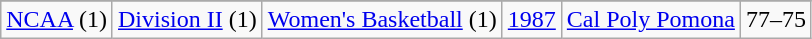<table class="wikitable">
<tr>
</tr>
<tr align="center">
<td rowspan="1"><a href='#'>NCAA</a> (1)</td>
<td rowspan="1"><a href='#'>Division II</a> (1)</td>
<td rowspan="1"><a href='#'>Women's Basketball</a> (1)</td>
<td><a href='#'>1987</a></td>
<td><a href='#'>Cal Poly Pomona</a></td>
<td>77–75</td>
</tr>
</table>
